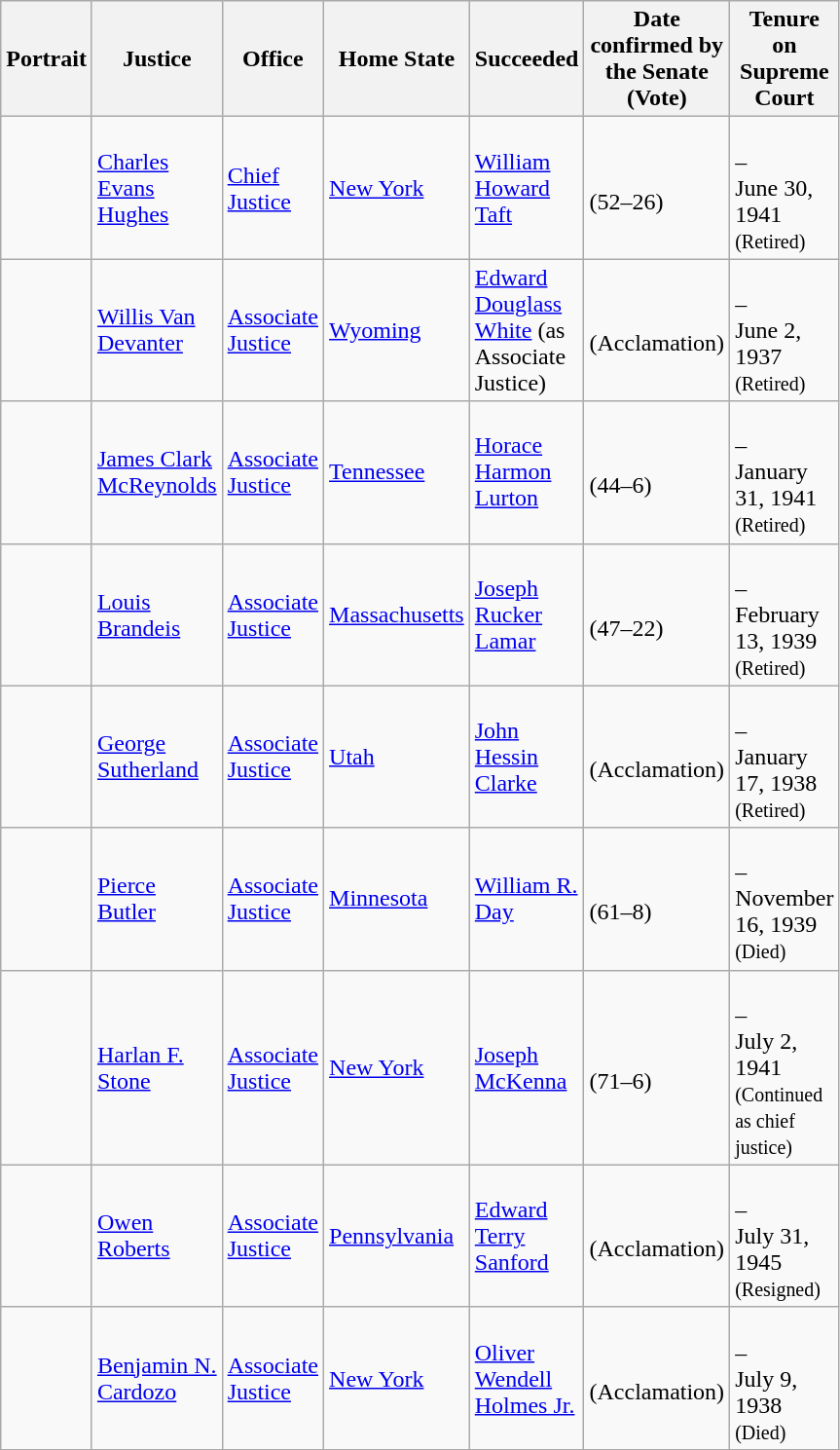<table class="wikitable sortable">
<tr>
<th scope="col" style="width: 10px;">Portrait</th>
<th scope="col" style="width: 10px;">Justice</th>
<th scope="col" style="width: 10px;">Office</th>
<th scope="col" style="width: 10px;">Home State</th>
<th scope="col" style="width: 10px;">Succeeded</th>
<th scope="col" style="width: 10px;">Date confirmed by the Senate<br>(Vote)</th>
<th scope="col" style="width: 10px;">Tenure on Supreme Court</th>
</tr>
<tr>
<td></td>
<td><a href='#'>Charles Evans Hughes</a></td>
<td><a href='#'>Chief Justice</a></td>
<td><a href='#'>New York</a></td>
<td><a href='#'>William Howard Taft</a></td>
<td><br>(52–26)</td>
<td><br>–<br>June 30, 1941<br><small>(Retired)</small></td>
</tr>
<tr>
<td></td>
<td><a href='#'>Willis Van Devanter</a></td>
<td><a href='#'>Associate Justice</a></td>
<td><a href='#'>Wyoming</a></td>
<td><a href='#'>Edward Douglass White</a> (as Associate Justice)</td>
<td><br>(Acclamation)</td>
<td><br>–<br>June 2, 1937<br><small>(Retired)</small></td>
</tr>
<tr>
<td></td>
<td><a href='#'>James Clark McReynolds</a></td>
<td><a href='#'>Associate Justice</a></td>
<td><a href='#'>Tennessee</a></td>
<td><a href='#'>Horace Harmon Lurton</a></td>
<td><br>(44–6)</td>
<td><br>–<br>January 31, 1941<br><small>(Retired)</small></td>
</tr>
<tr>
<td></td>
<td><a href='#'>Louis Brandeis</a></td>
<td><a href='#'>Associate Justice</a></td>
<td><a href='#'>Massachusetts</a></td>
<td><a href='#'>Joseph Rucker Lamar</a></td>
<td><br>(47–22)</td>
<td><br>–<br>February 13, 1939<br><small>(Retired)</small></td>
</tr>
<tr>
<td></td>
<td><a href='#'>George Sutherland</a></td>
<td><a href='#'>Associate Justice</a></td>
<td><a href='#'>Utah</a></td>
<td><a href='#'>John Hessin Clarke</a></td>
<td><br>(Acclamation)</td>
<td><br>–<br>January 17, 1938<br><small>(Retired)</small></td>
</tr>
<tr>
<td></td>
<td><a href='#'>Pierce Butler</a></td>
<td><a href='#'>Associate Justice</a></td>
<td><a href='#'>Minnesota</a></td>
<td><a href='#'>William R. Day</a></td>
<td><br>(61–8)</td>
<td><br>–<br>November 16, 1939<br><small>(Died)</small></td>
</tr>
<tr>
<td></td>
<td><a href='#'>Harlan F. Stone</a></td>
<td><a href='#'>Associate Justice</a></td>
<td><a href='#'>New York</a></td>
<td><a href='#'>Joseph McKenna</a></td>
<td><br>(71–6)</td>
<td><br>–<br>July 2, 1941<br><small>(Continued as chief justice)</small></td>
</tr>
<tr>
<td></td>
<td><a href='#'>Owen Roberts</a></td>
<td><a href='#'>Associate Justice</a></td>
<td><a href='#'>Pennsylvania</a></td>
<td><a href='#'>Edward Terry Sanford</a></td>
<td><br>(Acclamation)</td>
<td><br>–<br>July 31, 1945<br><small>(Resigned)</small></td>
</tr>
<tr>
<td></td>
<td><a href='#'>Benjamin N. Cardozo</a></td>
<td><a href='#'>Associate Justice</a></td>
<td><a href='#'>New York</a></td>
<td><a href='#'>Oliver Wendell Holmes Jr.</a></td>
<td><br>(Acclamation)</td>
<td><br>–<br>July 9, 1938<br><small>(Died)</small></td>
</tr>
<tr>
</tr>
</table>
